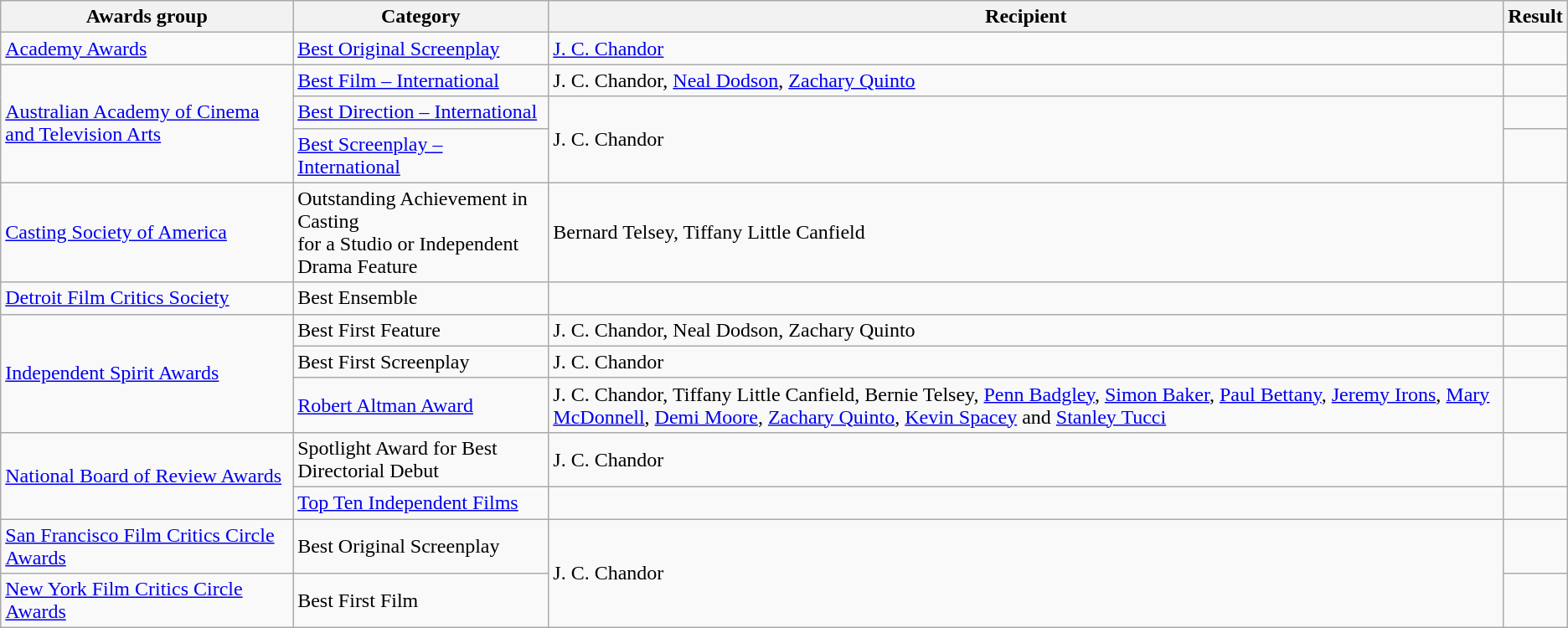<table class="wikitable">
<tr>
<th>Awards group</th>
<th>Category</th>
<th>Recipient</th>
<th>Result</th>
</tr>
<tr>
<td><a href='#'>Academy Awards</a></td>
<td><a href='#'>Best Original Screenplay</a></td>
<td><a href='#'>J. C. Chandor</a></td>
<td></td>
</tr>
<tr>
<td rowspan="3"><a href='#'>Australian Academy of Cinema and Television Arts</a></td>
<td><a href='#'>Best Film – International</a></td>
<td>J. C. Chandor, <a href='#'>Neal Dodson</a>, <a href='#'>Zachary Quinto</a></td>
<td></td>
</tr>
<tr>
<td><a href='#'>Best Direction – International</a></td>
<td rowspan=2>J. C. Chandor</td>
<td></td>
</tr>
<tr>
<td><a href='#'>Best Screenplay – International</a></td>
<td></td>
</tr>
<tr>
<td><a href='#'>Casting Society of America</a></td>
<td>Outstanding Achievement in Casting<br>for a Studio or Independent Drama Feature</td>
<td>Bernard Telsey, Tiffany Little Canfield</td>
<td></td>
</tr>
<tr>
<td><a href='#'>Detroit Film Critics Society</a></td>
<td>Best Ensemble</td>
<td></td>
<td></td>
</tr>
<tr>
<td rowspan="3"><a href='#'>Independent Spirit Awards</a></td>
<td>Best First Feature</td>
<td>J. C. Chandor, Neal Dodson, Zachary Quinto</td>
<td></td>
</tr>
<tr>
<td>Best First Screenplay</td>
<td>J. C. Chandor</td>
<td></td>
</tr>
<tr>
<td><a href='#'>Robert Altman Award</a></td>
<td>J. C. Chandor, Tiffany Little Canfield, Bernie Telsey, <a href='#'>Penn Badgley</a>, <a href='#'>Simon Baker</a>, <a href='#'>Paul Bettany</a>, <a href='#'>Jeremy Irons</a>, <a href='#'>Mary McDonnell</a>, <a href='#'>Demi Moore</a>, <a href='#'>Zachary Quinto</a>, <a href='#'>Kevin Spacey</a> and <a href='#'>Stanley Tucci</a></td>
<td></td>
</tr>
<tr>
<td rowspan="2"><a href='#'>National Board of Review Awards</a></td>
<td>Spotlight Award for Best Directorial Debut</td>
<td>J. C. Chandor</td>
<td></td>
</tr>
<tr>
<td><a href='#'>Top Ten Independent Films</a></td>
<td></td>
<td></td>
</tr>
<tr>
<td><a href='#'>San Francisco Film Critics Circle Awards</a></td>
<td>Best Original Screenplay</td>
<td rowspan=2>J. C. Chandor</td>
<td></td>
</tr>
<tr>
<td><a href='#'>New York Film Critics Circle Awards</a></td>
<td>Best First Film</td>
<td></td>
</tr>
</table>
